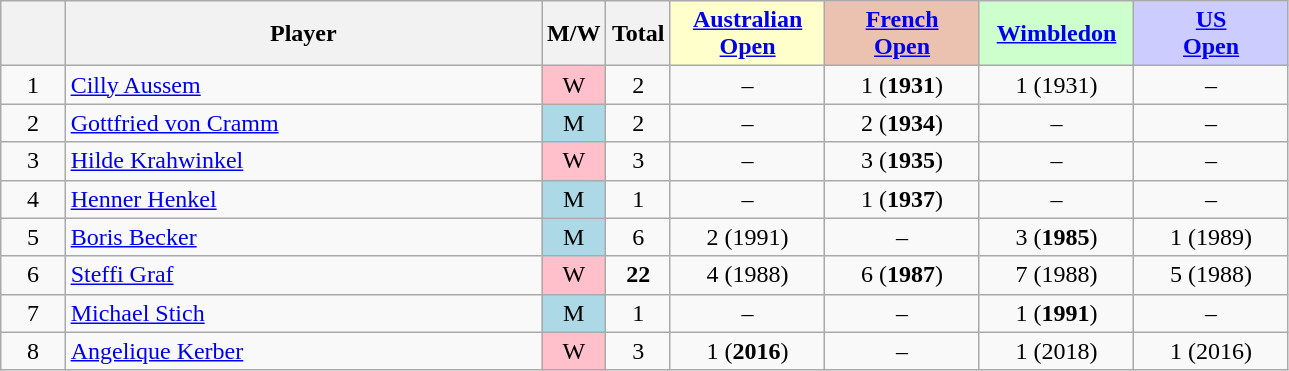<table class="wikitable sortable mw-datatable" style="text-align:center;">
<tr>
<th data-sort-type="number" width="5%"></th>
<th width="37%">Player</th>
<th width="5%">M/W</th>
<th data-sort-type="number" width="5%">Total</th>
<th style="background-color:#FFFFCC;" width="12%" data-sort-type="number"><a href='#'>Australian<br> Open</a></th>
<th style="background-color:#EBC2AF;" width="12%" data-sort-type="number"><a href='#'>French<br> Open</a></th>
<th style="background-color:#CCFFCC;" width="12%" data-sort-type="number"><a href='#'>Wimbledon</a></th>
<th style="background-color:#CCCCFF;" width="12%" data-sort-type="number"><a href='#'>US<br> Open</a></th>
</tr>
<tr>
<td>1</td>
<td style="text-align:left"><a href='#'>Cilly Aussem</a></td>
<td style="background-color:pink;">W</td>
<td>2</td>
<td>–</td>
<td>1 (<strong>1931</strong>)</td>
<td>1 (1931)</td>
<td>–</td>
</tr>
<tr>
<td>2</td>
<td style="text-align:left"><a href='#'>Gottfried von Cramm</a></td>
<td style="background-color:lightblue;">M</td>
<td>2</td>
<td>–</td>
<td>2 (<strong>1934</strong>)</td>
<td>–</td>
<td>–</td>
</tr>
<tr>
<td>3</td>
<td style="text-align:left"><a href='#'>Hilde Krahwinkel</a></td>
<td style="background-color:pink;">W</td>
<td>3</td>
<td>–</td>
<td>3 (<strong>1935</strong>)</td>
<td>–</td>
<td>–</td>
</tr>
<tr>
<td>4</td>
<td style="text-align:left"><a href='#'>Henner Henkel</a></td>
<td style="background-color:lightblue;">M</td>
<td>1</td>
<td>–</td>
<td>1 (<strong>1937</strong>)</td>
<td>–</td>
<td>–</td>
</tr>
<tr>
<td>5</td>
<td style="text-align:left"><a href='#'>Boris Becker</a></td>
<td style="background-color:lightblue;">M</td>
<td>6</td>
<td>2 (1991)</td>
<td>–</td>
<td>3 (<strong>1985</strong>)</td>
<td>1 (1989)</td>
</tr>
<tr>
<td>6</td>
<td style="text-align:left"><a href='#'>Steffi Graf</a></td>
<td style="background-color:pink;">W</td>
<td><strong>22</strong></td>
<td>4 (1988)</td>
<td>6 (<strong>1987</strong>)</td>
<td>7 (1988)</td>
<td>5 (1988)</td>
</tr>
<tr>
<td>7</td>
<td style="text-align:left"><a href='#'>Michael Stich</a></td>
<td style="background-color:lightblue;">M</td>
<td>1</td>
<td>–</td>
<td>–</td>
<td>1 (<strong>1991</strong>)</td>
<td>–</td>
</tr>
<tr>
<td>8</td>
<td style="text-align:left"><a href='#'>Angelique Kerber</a></td>
<td style="background-color:pink;">W</td>
<td>3</td>
<td>1 (<strong>2016</strong>)</td>
<td>–</td>
<td>1 (2018)</td>
<td>1 (2016)</td>
</tr>
</table>
